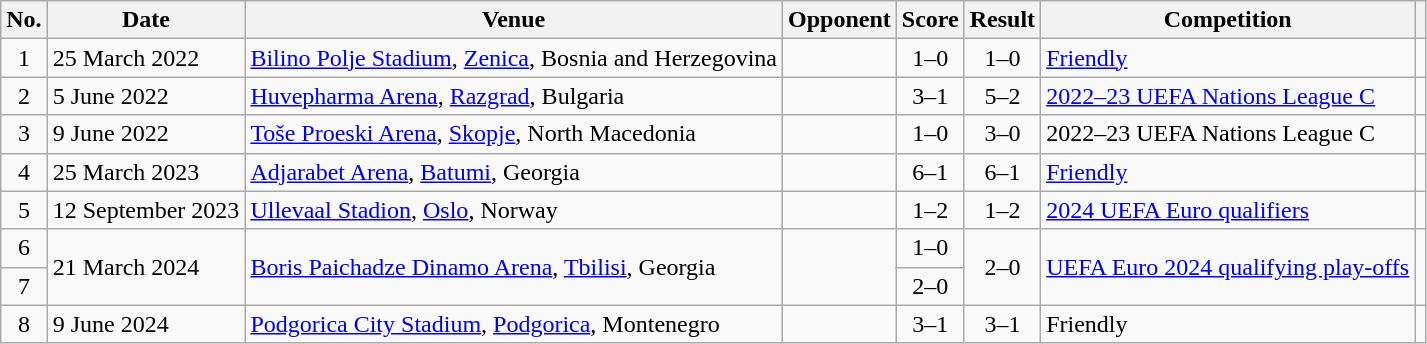<table class="wikitable sortable">
<tr>
<th scope="col">No.</th>
<th scope="col">Date</th>
<th scope="col">Venue</th>
<th scope="col">Opponent</th>
<th scope="col">Score</th>
<th scope="col">Result</th>
<th scope="col">Competition</th>
<th scope="col" class="unsortable"></th>
</tr>
<tr>
<td align="center">1</td>
<td>25 March 2022</td>
<td><a href='#'>Bilino Polje Stadium</a>, <a href='#'>Zenica</a>, Bosnia and Herzegovina</td>
<td></td>
<td align="center">1–0</td>
<td align="center">1–0</td>
<td><a href='#'>Friendly</a></td>
<td></td>
</tr>
<tr>
<td align="center">2</td>
<td>5 June 2022</td>
<td><a href='#'>Huvepharma Arena</a>, <a href='#'>Razgrad</a>, Bulgaria</td>
<td></td>
<td align="center">3–1</td>
<td align="center">5–2</td>
<td><a href='#'>2022–23 UEFA Nations League C</a></td>
<td></td>
</tr>
<tr>
<td align="center">3</td>
<td>9 June 2022</td>
<td><a href='#'>Toše Proeski Arena</a>, <a href='#'>Skopje</a>, North Macedonia</td>
<td></td>
<td align="center">1–0</td>
<td align="center">3–0</td>
<td>2022–23 UEFA Nations League C</td>
<td></td>
</tr>
<tr>
<td align="center">4</td>
<td>25 March 2023</td>
<td><a href='#'>Adjarabet Arena</a>, <a href='#'>Batumi</a>, Georgia</td>
<td></td>
<td align="center">6–1</td>
<td align="center">6–1</td>
<td><a href='#'>Friendly</a></td>
<td></td>
</tr>
<tr>
<td align="center">5</td>
<td>12 September 2023</td>
<td><a href='#'>Ullevaal Stadion</a>, <a href='#'>Oslo</a>, Norway</td>
<td></td>
<td align="center">1–2</td>
<td align="center">1–2</td>
<td><a href='#'>2024 UEFA Euro qualifiers</a></td>
<td></td>
</tr>
<tr>
<td align="center">6</td>
<td rowspan=2>21 March 2024</td>
<td rowspan=2><a href='#'>Boris Paichadze Dinamo Arena</a>, <a href='#'>Tbilisi</a>, Georgia</td>
<td rowspan=2></td>
<td align="center">1–0</td>
<td align="center" rowspan=2>2–0</td>
<td rowspan=2><a href='#'>UEFA Euro 2024 qualifying play-offs</a></td>
<td rowspan=2></td>
</tr>
<tr>
<td align="center">7</td>
<td align="center">2–0</td>
</tr>
<tr>
<td align="center">8</td>
<td>9 June 2024</td>
<td><a href='#'>Podgorica City Stadium</a>, <a href='#'>Podgorica</a>, Montenegro</td>
<td></td>
<td align=center>3–1</td>
<td align="center">3–1</td>
<td>Friendly</td>
<td></td>
</tr>
</table>
